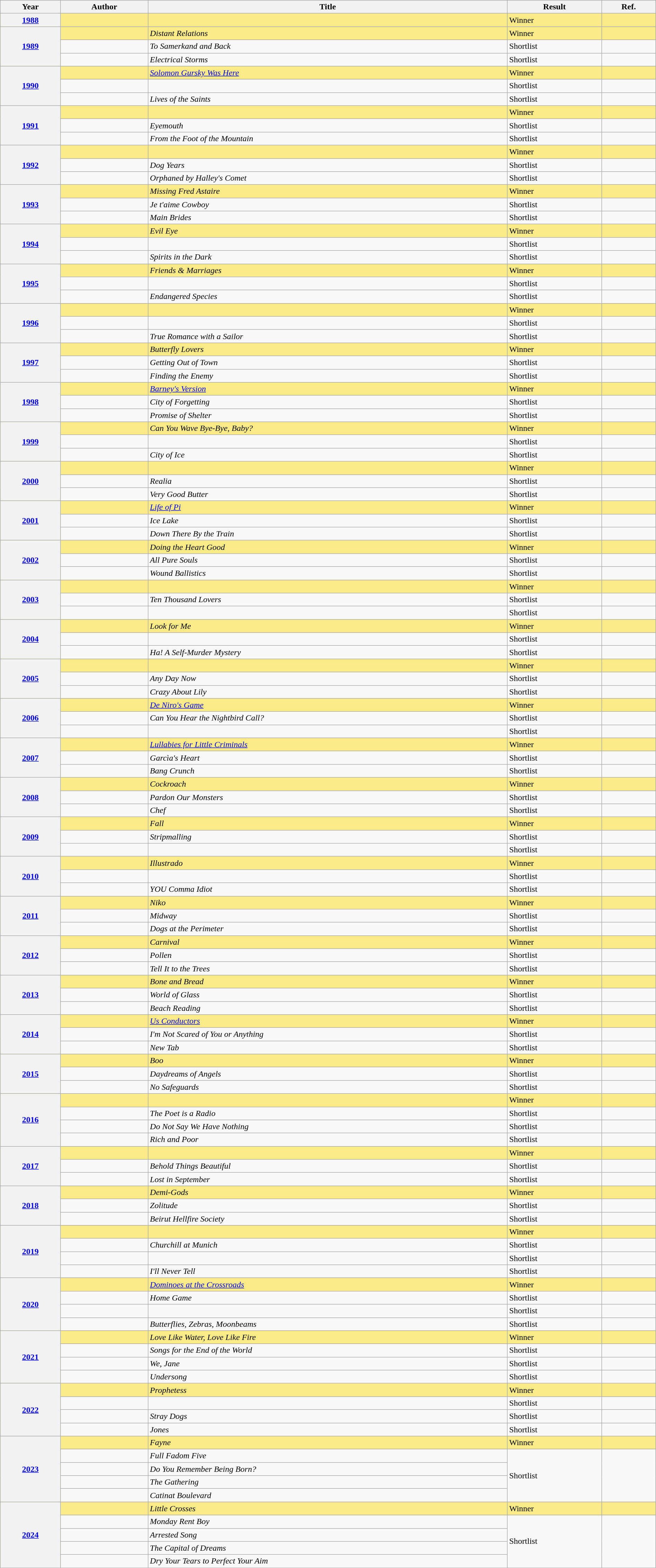<table class="wikitable sortable mw-collapsible" width=100%>
<tr>
<th>Year</th>
<th>Author</th>
<th>Title</th>
<th>Result</th>
<th>Ref.</th>
</tr>
<tr style="background:#FAEB86">
<th><a href='#'>1988</a></th>
<td></td>
<td><em></em></td>
<td>Winner</td>
<td></td>
</tr>
<tr style="background:#FAEB86">
<th rowspan="3"><a href='#'>1989</a></th>
<td></td>
<td><em>Distant Relations</em></td>
<td>Winner</td>
<td></td>
</tr>
<tr>
<td></td>
<td><em>To Samerkand and Back</em></td>
<td>Shortlist</td>
<td></td>
</tr>
<tr>
<td></td>
<td><em>Electrical Storms</em></td>
<td>Shortlist</td>
<td></td>
</tr>
<tr style="background:#FAEB86">
<th rowspan="3"><a href='#'>1990</a></th>
<td></td>
<td><em><a href='#'>Solomon Gursky Was Here</a></em></td>
<td>Winner</td>
<td></td>
</tr>
<tr>
<td></td>
<td></td>
<td>Shortlist</td>
<td></td>
</tr>
<tr>
<td></td>
<td><em>Lives of the Saints</em></td>
<td>Shortlist</td>
<td></td>
</tr>
<tr style="background:#FAEB86">
<th rowspan="3"><a href='#'>1991</a></th>
<td></td>
<td><em></em></td>
<td>Winner</td>
<td></td>
</tr>
<tr>
<td></td>
<td><em>Eyemouth</em></td>
<td>Shortlist</td>
<td></td>
</tr>
<tr>
<td></td>
<td><em>From the Foot of the Mountain</em></td>
<td>Shortlist</td>
<td></td>
</tr>
<tr style="background:#FAEB86">
<th rowspan="3"><a href='#'>1992</a></th>
<td></td>
<td><em></em></td>
<td>Winner</td>
<td></td>
</tr>
<tr>
<td></td>
<td><em>Dog Years</em></td>
<td>Shortlist</td>
<td></td>
</tr>
<tr>
<td></td>
<td><em>Orphaned by Halley's Comet</em></td>
<td>Shortlist</td>
<td></td>
</tr>
<tr style="background:#FAEB86">
<th rowspan="3"><a href='#'>1993</a></th>
<td></td>
<td><em>Missing Fred Astaire</em></td>
<td>Winner</td>
<td></td>
</tr>
<tr>
<td></td>
<td><em>Je t'aime Cowboy</em></td>
<td>Shortlist</td>
<td></td>
</tr>
<tr>
<td></td>
<td><em>Main Brides</em></td>
<td>Shortlist</td>
<td></td>
</tr>
<tr style="background:#FAEB86">
<th rowspan="3"><a href='#'>1994</a></th>
<td></td>
<td><em>Evil Eye</em></td>
<td>Winner</td>
<td></td>
</tr>
<tr>
<td></td>
<td></td>
<td>Shortlist</td>
<td></td>
</tr>
<tr>
<td></td>
<td><em>Spirits in the Dark</em></td>
<td>Shortlist</td>
<td></td>
</tr>
<tr style="background:#FAEB86">
<th rowspan="3"><a href='#'>1995</a></th>
<td></td>
<td><em>Friends & Marriages</em></td>
<td>Winner</td>
<td></td>
</tr>
<tr>
<td></td>
<td></td>
<td>Shortlist</td>
<td></td>
</tr>
<tr>
<td></td>
<td><em>Endangered Species</em></td>
<td>Shortlist</td>
<td></td>
</tr>
<tr style="background:#FAEB86">
<th rowspan="3"><a href='#'>1996</a></th>
<td></td>
<td><em></em></td>
<td>Winner</td>
<td></td>
</tr>
<tr>
<td></td>
<td></td>
<td>Shortlist</td>
<td></td>
</tr>
<tr>
<td></td>
<td><em>True Romance with a Sailor</em></td>
<td>Shortlist</td>
<td></td>
</tr>
<tr style="background:#FAEB86">
<th rowspan="3"><a href='#'>1997</a></th>
<td></td>
<td><em>Butterfly Lovers</em></td>
<td>Winner</td>
<td></td>
</tr>
<tr>
<td></td>
<td><em>Getting Out of Town</em></td>
<td>Shortlist</td>
<td></td>
</tr>
<tr>
<td></td>
<td><em>Finding the Enemy</em></td>
<td>Shortlist</td>
<td></td>
</tr>
<tr style="background:#FAEB86">
<th rowspan="3"><a href='#'>1998</a></th>
<td></td>
<td><em><a href='#'>Barney's Version</a></em></td>
<td>Winner</td>
<td></td>
</tr>
<tr>
<td></td>
<td><em>City of Forgetting</em></td>
<td>Shortlist</td>
<td></td>
</tr>
<tr>
<td></td>
<td><em>Promise of Shelter</em></td>
<td>Shortlist</td>
<td></td>
</tr>
<tr style="background:#FAEB86">
<th rowspan="3"><a href='#'>1999</a></th>
<td></td>
<td><em>Can You Wave Bye-Bye, Baby?</em></td>
<td>Winner</td>
<td></td>
</tr>
<tr>
<td></td>
<td></td>
<td>Shortlist</td>
<td></td>
</tr>
<tr>
<td></td>
<td><em>City of Ice</em></td>
<td>Shortlist</td>
<td></td>
</tr>
<tr style="background:#FAEB86">
<th rowspan="3"><a href='#'>2000</a></th>
<td></td>
<td><em></em></td>
<td>Winner</td>
<td></td>
</tr>
<tr>
<td></td>
<td><em>Realia</em></td>
<td>Shortlist</td>
<td></td>
</tr>
<tr>
<td></td>
<td><em>Very Good Butter</em></td>
<td>Shortlist</td>
<td></td>
</tr>
<tr style="background:#FAEB86">
<th rowspan="3"><a href='#'>2001</a></th>
<td></td>
<td><em><a href='#'>Life of Pi</a></em></td>
<td>Winner</td>
<td></td>
</tr>
<tr>
<td></td>
<td><em>Ice Lake</em></td>
<td>Shortlist</td>
<td></td>
</tr>
<tr>
<td></td>
<td><em>Down There By the Train</em></td>
<td>Shortlist</td>
<td></td>
</tr>
<tr style="background:#FAEB86">
<th rowspan="3"><a href='#'>2002</a></th>
<td></td>
<td><em>Doing the Heart Good</em></td>
<td>Winner</td>
<td></td>
</tr>
<tr>
<td></td>
<td><em>All Pure Souls</em></td>
<td>Shortlist</td>
<td></td>
</tr>
<tr>
<td></td>
<td><em>Wound Ballistics</em></td>
<td>Shortlist</td>
<td></td>
</tr>
<tr style="background:#FAEB86">
<th rowspan="3"><a href='#'>2003</a></th>
<td></td>
<td><em></em></td>
<td>Winner</td>
<td></td>
</tr>
<tr>
<td></td>
<td><em>Ten Thousand Lovers</em></td>
<td>Shortlist</td>
<td></td>
</tr>
<tr>
<td></td>
<td></td>
<td>Shortlist</td>
<td></td>
</tr>
<tr style="background:#FAEB86">
<th rowspan="3"><a href='#'>2004</a></th>
<td></td>
<td><em>Look for Me</em></td>
<td>Winner</td>
<td></td>
</tr>
<tr>
<td></td>
<td></td>
<td>Shortlist</td>
<td></td>
</tr>
<tr>
<td></td>
<td><em>Ha! A Self-Murder Mystery</em></td>
<td>Shortlist</td>
<td></td>
</tr>
<tr style="background:#FAEB86">
<th rowspan="3"><a href='#'>2005</a></th>
<td></td>
<td><em></em></td>
<td>Winner</td>
<td></td>
</tr>
<tr>
<td></td>
<td><em>Any Day Now</em></td>
<td>Shortlist</td>
<td></td>
</tr>
<tr>
<td></td>
<td><em>Crazy About Lily</em></td>
<td>Shortlist</td>
<td></td>
</tr>
<tr style="background:#FAEB86">
<th rowspan="3"><a href='#'>2006</a></th>
<td></td>
<td><em><a href='#'>De Niro's Game</a></em></td>
<td>Winner</td>
<td></td>
</tr>
<tr>
<td></td>
<td><em>Can You Hear the Nightbird Call?</em></td>
<td>Shortlist</td>
<td></td>
</tr>
<tr>
<td></td>
<td></td>
<td>Shortlist</td>
<td></td>
</tr>
<tr style="background:#FAEB86">
<th rowspan="3"><a href='#'>2007</a></th>
<td></td>
<td><em><a href='#'>Lullabies for Little Criminals</a></em></td>
<td>Winner</td>
<td></td>
</tr>
<tr>
<td></td>
<td><em>Garcìa's Heart</em></td>
<td>Shortlist</td>
<td></td>
</tr>
<tr>
<td></td>
<td><em>Bang Crunch</em></td>
<td>Shortlist</td>
<td></td>
</tr>
<tr style="background:#FAEB86">
<th rowspan="3"><a href='#'>2008</a></th>
<td></td>
<td><em>Cockroach</em></td>
<td>Winner</td>
<td></td>
</tr>
<tr>
<td></td>
<td><em>Pardon Our Monsters</em></td>
<td>Shortlist</td>
<td></td>
</tr>
<tr>
<td></td>
<td><em>Chef</em></td>
<td>Shortlist</td>
<td></td>
</tr>
<tr style="background:#FAEB86">
<th rowspan="3"><a href='#'>2009</a></th>
<td></td>
<td><em>Fall</em></td>
<td>Winner</td>
<td></td>
</tr>
<tr>
<td></td>
<td><em>Stripmalling</em></td>
<td>Shortlist</td>
<td></td>
</tr>
<tr>
<td></td>
<td></td>
<td>Shortlist</td>
<td></td>
</tr>
<tr style="background:#FAEB86">
<th rowspan="3"><a href='#'>2010</a></th>
<td></td>
<td><em>Illustrado</em></td>
<td>Winner</td>
<td></td>
</tr>
<tr>
<td></td>
<td></td>
<td>Shortlist</td>
<td></td>
</tr>
<tr>
<td></td>
<td><em>YOU Comma Idiot</em></td>
<td>Shortlist</td>
<td></td>
</tr>
<tr style="background:#FAEB86">
<th rowspan="3"><a href='#'>2011</a></th>
<td></td>
<td><em>Niko</em></td>
<td>Winner</td>
<td></td>
</tr>
<tr>
<td></td>
<td><em>Midway</em></td>
<td>Shortlist</td>
<td></td>
</tr>
<tr>
<td></td>
<td><em>Dogs at the Perimeter</em></td>
<td>Shortlist</td>
<td></td>
</tr>
<tr style="background:#FAEB86">
<th rowspan="3"><a href='#'>2012</a></th>
<td></td>
<td><em>Carnival</em></td>
<td>Winner</td>
<td></td>
</tr>
<tr>
<td></td>
<td><em>Pollen</em></td>
<td>Shortlist</td>
<td></td>
</tr>
<tr>
<td></td>
<td><em>Tell It to the Trees</em></td>
<td>Shortlist</td>
<td></td>
</tr>
<tr style="background:#FAEB86">
<th rowspan="3"><a href='#'>2013</a></th>
<td></td>
<td><em>Bone and Bread</em></td>
<td>Winner</td>
<td></td>
</tr>
<tr>
<td></td>
<td><em>World of Glass</em></td>
<td>Shortlist</td>
<td></td>
</tr>
<tr>
<td></td>
<td><em>Beach Reading</em></td>
<td>Shortlist</td>
<td></td>
</tr>
<tr style="background:#FAEB86">
<th rowspan="3"><a href='#'>2014</a></th>
<td></td>
<td><em><a href='#'>Us Conductors</a></em></td>
<td>Winner</td>
<td></td>
</tr>
<tr>
<td></td>
<td><em>I'm Not Scared of You or Anything</em></td>
<td>Shortlist</td>
<td></td>
</tr>
<tr>
<td></td>
<td><em>New Tab</em></td>
<td>Shortlist</td>
<td></td>
</tr>
<tr style="background:#FAEB86">
<th rowspan="3"><a href='#'>2015</a></th>
<td></td>
<td><em>Boo</em></td>
<td>Winner</td>
<td></td>
</tr>
<tr>
<td></td>
<td><em>Daydreams of Angels</em></td>
<td>Shortlist</td>
<td></td>
</tr>
<tr>
<td></td>
<td><em>No Safeguards</em></td>
<td>Shortlist</td>
<td></td>
</tr>
<tr style="background:#FAEB86">
<th rowspan="4"><a href='#'>2016</a></th>
<td></td>
<td><em></em></td>
<td>Winner</td>
<td></td>
</tr>
<tr>
<td></td>
<td><em>The Poet is a Radio</em></td>
<td>Shortlist</td>
<td></td>
</tr>
<tr>
<td></td>
<td><em>Do Not Say We Have Nothing</em></td>
<td>Shortlist</td>
<td></td>
</tr>
<tr>
<td></td>
<td><em>Rich and Poor</em></td>
<td>Shortlist</td>
<td></td>
</tr>
<tr style="background:#FAEB86">
<th rowspan="3"><a href='#'>2017</a></th>
<td></td>
<td><em></em></td>
<td>Winner</td>
<td></td>
</tr>
<tr>
<td></td>
<td><em>Behold Things Beautiful</em></td>
<td>Shortlist</td>
<td></td>
</tr>
<tr>
<td></td>
<td><em>Lost in September</em></td>
<td>Shortlist</td>
<td></td>
</tr>
<tr style="background:#FAEB86">
<th rowspan="3"><a href='#'>2018</a></th>
<td></td>
<td><em>Demi-Gods</em></td>
<td>Winner</td>
<td></td>
</tr>
<tr>
<td></td>
<td><em>Zolitude</em></td>
<td>Shortlist</td>
<td></td>
</tr>
<tr>
<td></td>
<td><em>Beirut Hellfire Society</em></td>
<td>Shortlist</td>
<td></td>
</tr>
<tr style="background:#FAEB86">
<th rowspan="4"><a href='#'>2019</a></th>
<td></td>
<td><em></em></td>
<td>Winner</td>
<td></td>
</tr>
<tr>
<td></td>
<td><em>Churchill at Munich</em></td>
<td>Shortlist</td>
<td></td>
</tr>
<tr>
<td></td>
<td></td>
<td>Shortlist</td>
<td></td>
</tr>
<tr>
<td></td>
<td><em>I'll Never Tell</em></td>
<td>Shortlist</td>
<td></td>
</tr>
<tr style="background:#FAEB86">
<th rowspan="4"><a href='#'>2020</a></th>
<td></td>
<td><em><a href='#'>Dominoes at the Crossroads</a></em></td>
<td>Winner</td>
<td></td>
</tr>
<tr>
<td></td>
<td><em>Home Game</em></td>
<td>Shortlist</td>
<td></td>
</tr>
<tr>
<td></td>
<td></td>
<td>Shortlist</td>
<td></td>
</tr>
<tr>
<td></td>
<td><em>Butterflies, Zebras, Moonbeams</em></td>
<td>Shortlist</td>
<td></td>
</tr>
<tr style="background:#FAEB86">
<th rowspan="4"><a href='#'>2021</a></th>
<td></td>
<td><em>Love Like Water, Love Like Fire</em></td>
<td>Winner</td>
<td></td>
</tr>
<tr>
<td></td>
<td><em>Songs for the End of the World</em></td>
<td>Shortlist</td>
<td></td>
</tr>
<tr>
<td></td>
<td><em>We, Jane</em></td>
<td>Shortlist</td>
<td></td>
</tr>
<tr>
<td></td>
<td><em>Undersong</em></td>
<td>Shortlist</td>
<td></td>
</tr>
<tr style="background:#FAEB86">
<th rowspan="4"><a href='#'>2022</a></th>
<td></td>
<td><em>Prophetess</em></td>
<td>Winner</td>
<td></td>
</tr>
<tr>
<td></td>
<td></td>
<td>Shortlist</td>
<td></td>
</tr>
<tr>
<td></td>
<td><em>Stray Dogs</em></td>
<td>Shortlist</td>
<td></td>
</tr>
<tr>
<td></td>
<td><em>Jones</em></td>
<td>Shortlist</td>
<td></td>
</tr>
<tr style="background:#FAEB86">
<th rowspan="5"><a href='#'>2023</a></th>
<td></td>
<td><em>Fayne</em></td>
<td>Winner</td>
<td></td>
</tr>
<tr>
<td></td>
<td><em>Full Fadom Five</em></td>
<td rowspan=4>Shortlist</td>
<td rowspan=4></td>
</tr>
<tr>
<td></td>
<td><em>Do You Remember Being Born?</em></td>
</tr>
<tr>
<td></td>
<td><em>The Gathering</em></td>
</tr>
<tr>
<td></td>
<td><em>Catinat Boulevard</em></td>
</tr>
<tr style="background:#FAEB86">
<th rowspan="5"><a href='#'>2024</a></th>
<td></td>
<td><em>Little Crosses</em></td>
<td>Winner</td>
<td></td>
</tr>
<tr>
<td></td>
<td><em>Monday Rent Boy</em></td>
<td rowspan=4>Shortlist</td>
<td rowspan=4></td>
</tr>
<tr>
<td></td>
<td><em>Arrested Song</em></td>
</tr>
<tr>
<td></td>
<td><em>The Capital of Dreams</em></td>
</tr>
<tr>
<td></td>
<td><em>Dry Your Tears to Perfect Your Aim</em></td>
</tr>
</table>
